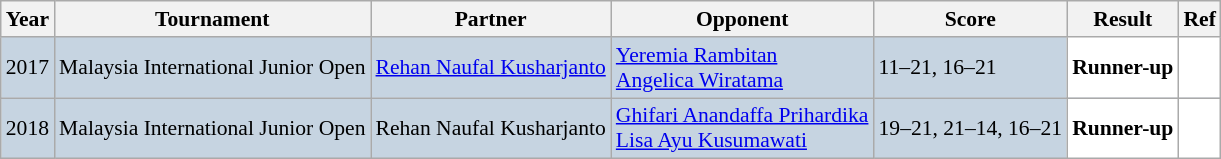<table class="sortable wikitable" style="font-size: 90%;">
<tr>
<th>Year</th>
<th>Tournament</th>
<th>Partner</th>
<th>Opponent</th>
<th>Score</th>
<th>Result</th>
<th>Ref</th>
</tr>
<tr style="background:#C6D4E1">
<td align="center">2017</td>
<td align="left">Malaysia International Junior Open</td>
<td align="left"> <a href='#'>Rehan Naufal Kusharjanto</a></td>
<td align="left"> <a href='#'>Yeremia Rambitan</a><br> <a href='#'>Angelica Wiratama</a></td>
<td align="left">11–21, 16–21</td>
<td style="text-align:left; background:white"> <strong>Runner-up</strong></td>
<td style="text-align:center; background:white"></td>
</tr>
<tr style="background:#C6D4E1">
<td align="center">2018</td>
<td align="left">Malaysia International Junior Open</td>
<td align="left"> Rehan Naufal Kusharjanto</td>
<td align="left"> <a href='#'>Ghifari Anandaffa Prihardika</a><br> <a href='#'>Lisa Ayu Kusumawati</a></td>
<td align="left">19–21, 21–14, 16–21</td>
<td style="text-align:left; background:white"> <strong>Runner-up</strong></td>
<td style="text-align:center; background:white"></td>
</tr>
</table>
